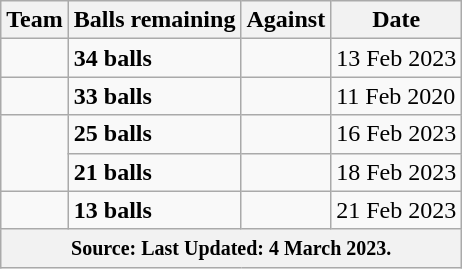<table class="wikitable sortable" style="text-align:left">
<tr>
<th>Team</th>
<th>Balls remaining</th>
<th>Against</th>
<th class="unsortable">Date</th>
</tr>
<tr>
<td></td>
<td><strong>34 balls</strong></td>
<td></td>
<td>13 Feb 2023</td>
</tr>
<tr>
<td></td>
<td><strong>33 balls</strong></td>
<td></td>
<td>11 Feb 2020</td>
</tr>
<tr>
<td rowspan=2></td>
<td><strong>25 balls</strong></td>
<td></td>
<td>16 Feb 2023</td>
</tr>
<tr>
<td><strong>21 balls</strong></td>
<td></td>
<td>18 Feb 2023</td>
</tr>
<tr>
<td></td>
<td><strong>13 balls</strong></td>
<td></td>
<td>21 Feb 2023</td>
</tr>
<tr>
<th colspan=5><small> Source: Last Updated: 4 March 2023.</small></th>
</tr>
</table>
